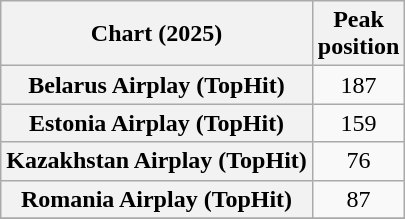<table class="wikitable sortable plainrowheaders" style="text-align:center">
<tr>
<th scope="col">Chart (2025)</th>
<th scope="col">Peak<br>position</th>
</tr>
<tr>
<th scope="row">Belarus Airplay (TopHit)</th>
<td>187</td>
</tr>
<tr>
<th scope="row">Estonia Airplay (TopHit)</th>
<td>159</td>
</tr>
<tr>
<th scope="row">Kazakhstan Airplay (TopHit)</th>
<td>76</td>
</tr>
<tr>
<th scope="row">Romania Airplay (TopHit)</th>
<td>87</td>
</tr>
<tr>
</tr>
</table>
